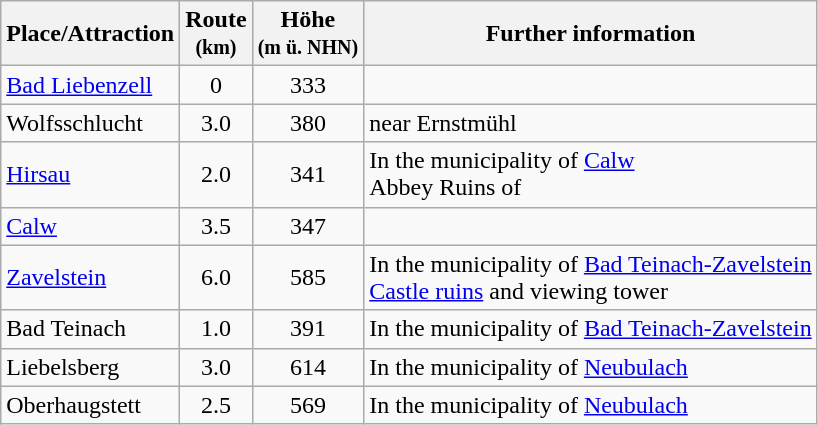<table class="wikitable toptextcells">
<tr class="hintergrundfarbe5">
<th>Place/Attraction</th>
<th>Route<br><small>(km)</small></th>
<th>Höhe<br><small>(m ü. NHN)</small></th>
<th class="unsortable">Further information</th>
</tr>
<tr>
<td><a href='#'>Bad Liebenzell</a></td>
<td style="text-align:center">0</td>
<td style="text-align:center">333</td>
<td></td>
</tr>
<tr>
<td>Wolfsschlucht</td>
<td style="text-align:center">3.0</td>
<td style="text-align:center">380</td>
<td>near Ernstmühl</td>
</tr>
<tr>
<td><a href='#'>Hirsau</a></td>
<td style="text-align:center">2.0</td>
<td style="text-align:center">341</td>
<td>In the municipality of <a href='#'>Calw</a><br>Abbey Ruins of</td>
</tr>
<tr>
<td><a href='#'>Calw</a></td>
<td style="text-align:center">3.5</td>
<td style="text-align:center">347</td>
<td></td>
</tr>
<tr>
<td><a href='#'>Zavelstein</a></td>
<td style="text-align:center">6.0</td>
<td style="text-align:center">585</td>
<td>In the municipality of <a href='#'>Bad Teinach-Zavelstein</a><br><a href='#'>Castle ruins</a> and viewing tower</td>
</tr>
<tr>
<td>Bad Teinach</td>
<td style="text-align:center">1.0</td>
<td style="text-align:center">391</td>
<td>In the municipality of <a href='#'>Bad Teinach-Zavelstein</a></td>
</tr>
<tr>
<td>Liebelsberg</td>
<td style="text-align:center">3.0</td>
<td style="text-align:center">614</td>
<td>In the municipality of <a href='#'>Neubulach</a></td>
</tr>
<tr>
<td>Oberhaugstett</td>
<td style="text-align:center">2.5</td>
<td style="text-align:center">569</td>
<td>In the municipality of <a href='#'>Neubulach</a></td>
</tr>
</table>
